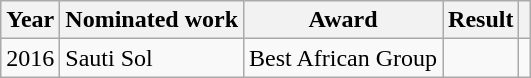<table class ="wikitable">
<tr>
<th>Year</th>
<th>Nominated work</th>
<th>Award</th>
<th>Result</th>
<th></th>
</tr>
<tr>
<td>2016</td>
<td>Sauti Sol</td>
<td>Best African Group</td>
<td></td>
<td></td>
</tr>
</table>
